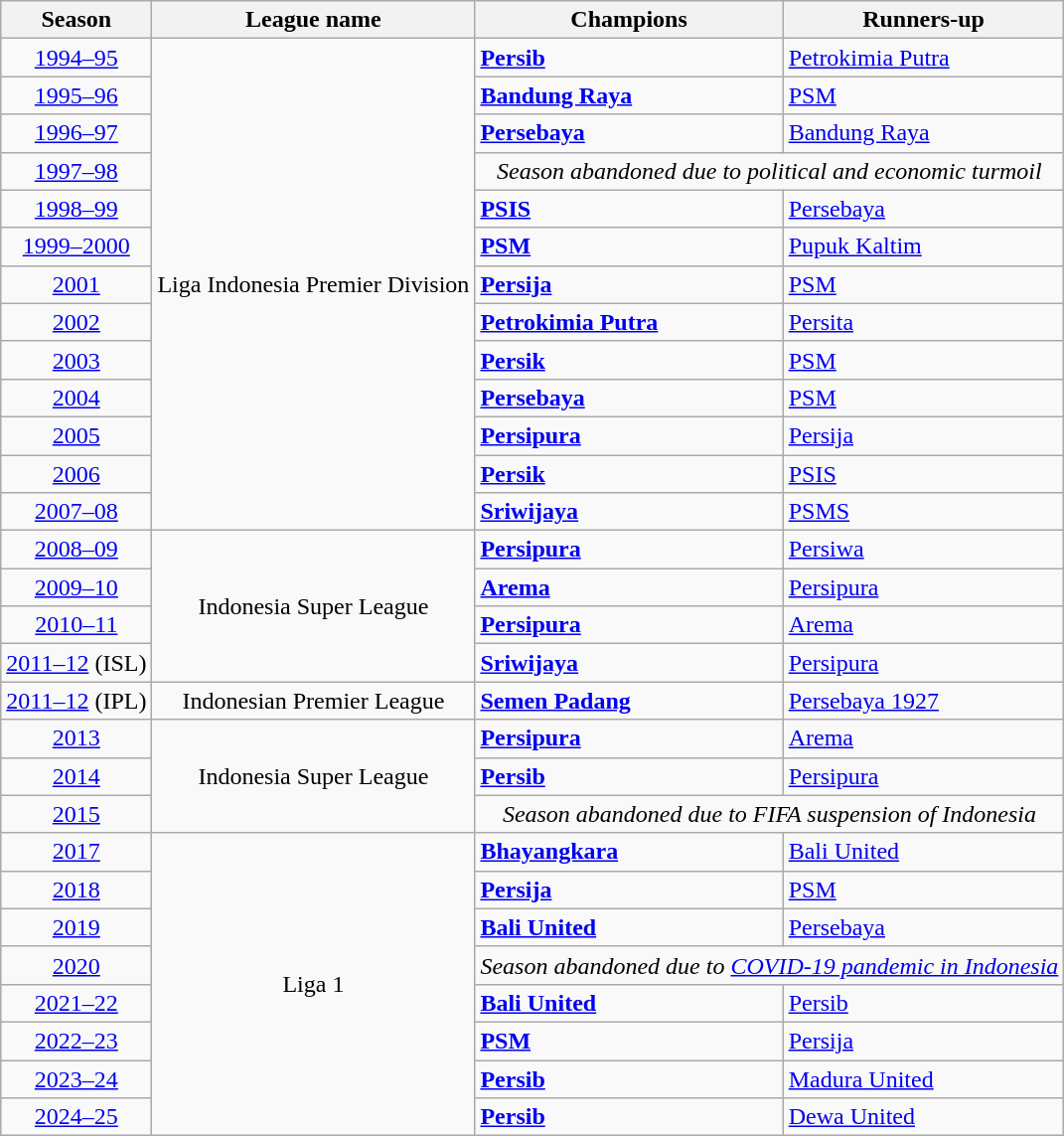<table class="wikitable">
<tr>
<th>Season</th>
<th>League name</th>
<th>Champions</th>
<th>Runners-up</th>
</tr>
<tr>
<td align="center"><a href='#'>1994–95</a></td>
<td rowspan="13" align="center">Liga Indonesia Premier Division</td>
<td><strong><a href='#'>Persib</a></strong></td>
<td><a href='#'>Petrokimia Putra</a></td>
</tr>
<tr>
<td align="center"><a href='#'>1995–96</a></td>
<td><strong><a href='#'>Bandung Raya</a></strong></td>
<td><a href='#'>PSM</a></td>
</tr>
<tr>
<td align="center"><a href='#'>1996–97</a></td>
<td><strong><a href='#'>Persebaya</a></strong></td>
<td><a href='#'>Bandung Raya</a></td>
</tr>
<tr>
<td align="center"><a href='#'>1997–98</a></td>
<td colspan="2" align="center"><em>Season abandoned due to political and economic turmoil</em></td>
</tr>
<tr>
<td align="center"><a href='#'>1998–99</a></td>
<td><strong><a href='#'>PSIS</a></strong></td>
<td><a href='#'>Persebaya</a></td>
</tr>
<tr>
<td align="center"><a href='#'>1999–2000</a></td>
<td><strong><a href='#'>PSM</a></strong></td>
<td><a href='#'>Pupuk Kaltim</a></td>
</tr>
<tr>
<td align="center"><a href='#'>2001</a></td>
<td><strong><a href='#'>Persija</a></strong></td>
<td><a href='#'>PSM</a></td>
</tr>
<tr>
<td align="center"><a href='#'>2002</a></td>
<td><strong><a href='#'>Petrokimia Putra</a></strong></td>
<td><a href='#'>Persita</a></td>
</tr>
<tr>
<td align="center"><a href='#'>2003</a></td>
<td><strong><a href='#'>Persik</a></strong></td>
<td><a href='#'>PSM</a></td>
</tr>
<tr>
<td align="center"><a href='#'>2004</a></td>
<td><strong><a href='#'>Persebaya</a></strong></td>
<td><a href='#'>PSM</a></td>
</tr>
<tr>
<td align="center"><a href='#'>2005</a></td>
<td><strong><a href='#'>Persipura</a></strong></td>
<td><a href='#'>Persija</a></td>
</tr>
<tr>
<td align="center"><a href='#'>2006</a></td>
<td><strong><a href='#'>Persik</a></strong></td>
<td><a href='#'>PSIS</a></td>
</tr>
<tr>
<td align="center"><a href='#'>2007–08</a></td>
<td><strong><a href='#'>Sriwijaya</a></strong></td>
<td><a href='#'>PSMS</a></td>
</tr>
<tr>
<td align="center"><a href='#'>2008–09</a></td>
<td rowspan="4" align="center">Indonesia Super League</td>
<td><strong><a href='#'>Persipura</a></strong></td>
<td><a href='#'>Persiwa</a></td>
</tr>
<tr>
<td align="center"><a href='#'>2009–10</a></td>
<td><strong><a href='#'>Arema</a></strong></td>
<td><a href='#'>Persipura</a></td>
</tr>
<tr>
<td align="center"><a href='#'>2010–11</a></td>
<td><strong><a href='#'>Persipura</a></strong></td>
<td><a href='#'>Arema</a></td>
</tr>
<tr>
<td align="center"><a href='#'>2011–12</a> (ISL)</td>
<td><strong><a href='#'>Sriwijaya</a></strong></td>
<td><a href='#'>Persipura</a></td>
</tr>
<tr>
<td align="center"><a href='#'>2011–12</a> (IPL)</td>
<td align="center">Indonesian Premier League</td>
<td><strong><a href='#'>Semen Padang</a></strong></td>
<td><a href='#'>Persebaya 1927</a></td>
</tr>
<tr>
<td align="center"><a href='#'>2013</a></td>
<td rowspan="3" align="center">Indonesia Super League</td>
<td><strong><a href='#'>Persipura</a></strong></td>
<td><a href='#'>Arema</a></td>
</tr>
<tr>
<td align="center"><a href='#'>2014</a></td>
<td><strong><a href='#'>Persib</a></strong></td>
<td><a href='#'>Persipura</a></td>
</tr>
<tr>
<td align="center"><a href='#'>2015</a></td>
<td colspan="2" align="center"><em>Season abandoned due to FIFA suspension of Indonesia</em></td>
</tr>
<tr>
<td align="center"><a href='#'>2017</a></td>
<td rowspan="8" align="center">Liga 1</td>
<td><strong><a href='#'>Bhayangkara</a></strong></td>
<td><a href='#'>Bali United</a></td>
</tr>
<tr>
<td align="center"><a href='#'>2018</a></td>
<td><strong><a href='#'>Persija</a></strong></td>
<td><a href='#'>PSM</a></td>
</tr>
<tr>
<td align="center"><a href='#'>2019</a></td>
<td><strong><a href='#'>Bali United</a></strong></td>
<td><a href='#'>Persebaya</a></td>
</tr>
<tr>
<td align="center"><a href='#'>2020</a></td>
<td colspan="2" align="center"><em>Season abandoned due to <a href='#'>COVID-19 pandemic in Indonesia</a></em></td>
</tr>
<tr>
<td align="center"><a href='#'>2021–22</a></td>
<td><strong><a href='#'>Bali United</a></strong></td>
<td><a href='#'>Persib</a></td>
</tr>
<tr>
<td align="center"><a href='#'>2022–23</a></td>
<td><strong><a href='#'>PSM</a></strong></td>
<td><a href='#'>Persija</a></td>
</tr>
<tr>
<td align="center"><a href='#'>2023–24</a></td>
<td><strong><a href='#'>Persib</a></strong></td>
<td><a href='#'>Madura United</a></td>
</tr>
<tr>
<td align="center"><a href='#'>2024–25</a></td>
<td><strong><a href='#'>Persib</a></strong></td>
<td><a href='#'>Dewa United</a></td>
</tr>
</table>
